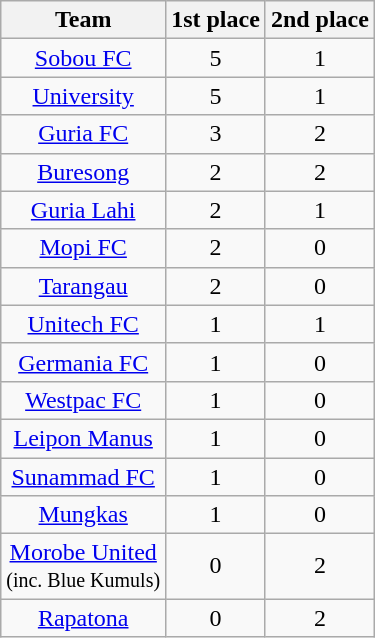<table class="wikitable" style="text-align:center">
<tr>
<th>Team</th>
<th>1st place</th>
<th>2nd place</th>
</tr>
<tr>
<td><a href='#'>Sobou FC</a></td>
<td>5</td>
<td>1</td>
</tr>
<tr>
<td><a href='#'>University</a></td>
<td>5</td>
<td>1</td>
</tr>
<tr>
<td><a href='#'>Guria FC</a></td>
<td>3</td>
<td>2</td>
</tr>
<tr>
<td><a href='#'>Buresong</a></td>
<td>2</td>
<td>2</td>
</tr>
<tr>
<td><a href='#'>Guria Lahi</a></td>
<td>2</td>
<td>1</td>
</tr>
<tr>
<td><a href='#'>Mopi FC</a></td>
<td>2</td>
<td>0</td>
</tr>
<tr>
<td><a href='#'>Tarangau</a></td>
<td>2</td>
<td>0</td>
</tr>
<tr>
<td><a href='#'>Unitech FC</a></td>
<td>1</td>
<td>1</td>
</tr>
<tr>
<td><a href='#'>Germania FC</a></td>
<td>1</td>
<td>0</td>
</tr>
<tr>
<td><a href='#'>Westpac FC</a></td>
<td>1</td>
<td>0</td>
</tr>
<tr>
<td><a href='#'>Leipon Manus</a></td>
<td>1</td>
<td>0</td>
</tr>
<tr>
<td><a href='#'>Sunammad FC</a></td>
<td>1</td>
<td>0</td>
</tr>
<tr>
<td><a href='#'>Mungkas</a></td>
<td>1</td>
<td>0</td>
</tr>
<tr>
<td><a href='#'>Morobe United</a><br><small>(inc. Blue Kumuls)</small></td>
<td>0</td>
<td>2</td>
</tr>
<tr>
<td><a href='#'>Rapatona</a></td>
<td>0</td>
<td>2</td>
</tr>
</table>
